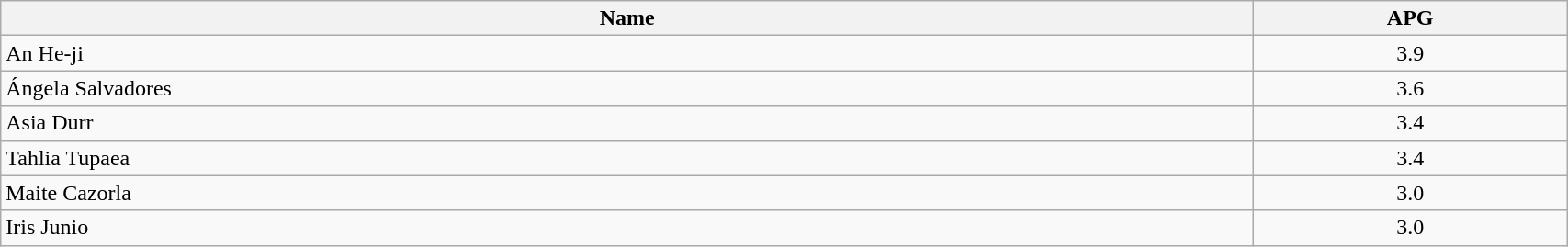<table class=wikitable width="90%">
<tr>
<th width="80%">Name</th>
<th width="20%">APG</th>
</tr>
<tr>
<td> An He-ji</td>
<td align=center>3.9</td>
</tr>
<tr>
<td> Ángela Salvadores</td>
<td align=center>3.6</td>
</tr>
<tr>
<td> Asia Durr</td>
<td align=center>3.4</td>
</tr>
<tr>
<td> Tahlia Tupaea</td>
<td align=center>3.4</td>
</tr>
<tr>
<td> Maite Cazorla</td>
<td align=center>3.0</td>
</tr>
<tr>
<td> Iris Junio</td>
<td align=center>3.0</td>
</tr>
</table>
